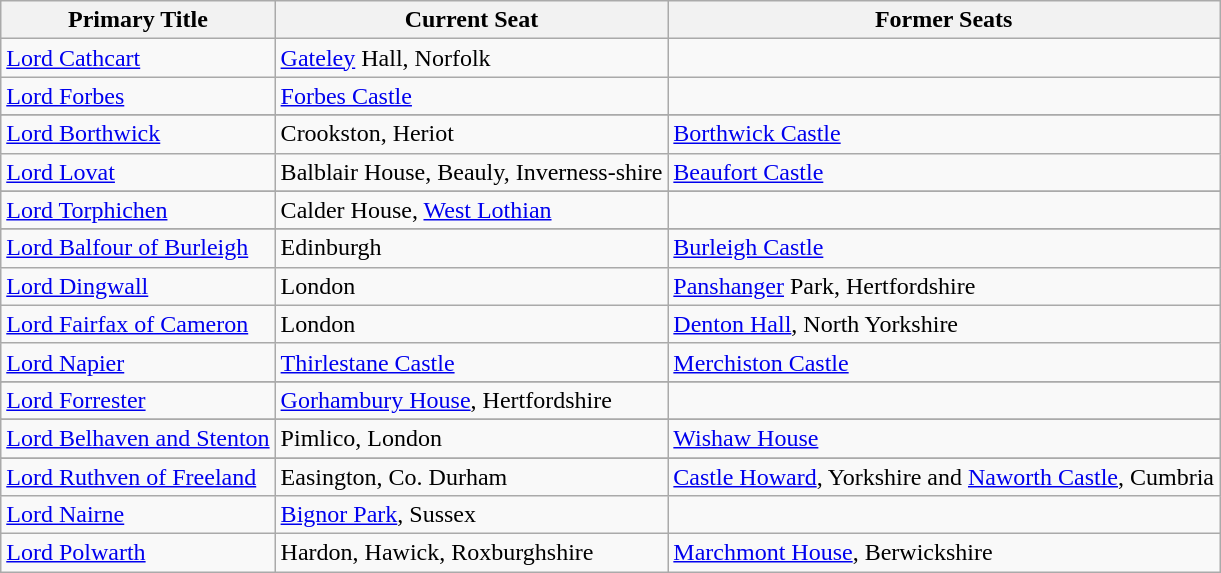<table class="wikitable" style="text-align:left">
<tr>
<th>Primary Title</th>
<th>Current Seat</th>
<th>Former Seats</th>
</tr>
<tr>
<td><a href='#'>Lord Cathcart</a></td>
<td><a href='#'>Gateley</a> Hall, Norfolk</td>
<td></td>
</tr>
<tr>
<td><a href='#'>Lord Forbes</a></td>
<td><a href='#'>Forbes Castle</a></td>
<td></td>
</tr>
<tr>
</tr>
<tr>
</tr>
<tr>
</tr>
<tr>
</tr>
<tr>
<td><a href='#'>Lord Borthwick</a></td>
<td>Crookston, Heriot</td>
<td><a href='#'>Borthwick Castle</a></td>
</tr>
<tr>
<td><a href='#'>Lord Lovat</a></td>
<td>Balblair House, Beauly, Inverness-shire</td>
<td><a href='#'>Beaufort Castle</a></td>
</tr>
<tr>
</tr>
<tr>
</tr>
<tr>
</tr>
<tr>
</tr>
<tr>
</tr>
<tr>
</tr>
<tr>
<td><a href='#'>Lord Torphichen</a></td>
<td>Calder House, <a href='#'>West Lothian</a></td>
<td></td>
</tr>
<tr>
</tr>
<tr>
</tr>
<tr>
<td><a href='#'>Lord Balfour of Burleigh</a></td>
<td>Edinburgh</td>
<td><a href='#'>Burleigh Castle</a></td>
</tr>
<tr>
<td><a href='#'>Lord Dingwall</a></td>
<td>London</td>
<td><a href='#'>Panshanger</a> Park, Hertfordshire</td>
</tr>
<tr>
<td><a href='#'>Lord Fairfax of Cameron</a></td>
<td>London</td>
<td><a href='#'>Denton Hall</a>, North Yorkshire</td>
</tr>
<tr>
<td><a href='#'>Lord Napier</a></td>
<td><a href='#'>Thirlestane Castle</a></td>
<td><a href='#'>Merchiston Castle</a></td>
</tr>
<tr>
</tr>
<tr>
</tr>
<tr>
<td><a href='#'>Lord Forrester</a></td>
<td><a href='#'>Gorhambury House</a>, Hertfordshire</td>
<td></td>
</tr>
<tr>
</tr>
<tr>
</tr>
<tr>
<td><a href='#'>Lord Belhaven and Stenton</a></td>
<td>Pimlico, London</td>
<td><a href='#'>Wishaw House</a></td>
</tr>
<tr>
</tr>
<tr>
</tr>
<tr>
<td><a href='#'>Lord Ruthven of Freeland</a></td>
<td>Easington, Co. Durham</td>
<td><a href='#'>Castle Howard</a>, Yorkshire and <a href='#'>Naworth Castle</a>, Cumbria</td>
</tr>
<tr>
<td><a href='#'>Lord Nairne</a></td>
<td><a href='#'>Bignor Park</a>, Sussex</td>
<td></td>
</tr>
<tr>
<td><a href='#'>Lord Polwarth</a></td>
<td>Hardon, Hawick, Roxburghshire</td>
<td><a href='#'>Marchmont House</a>, Berwickshire</td>
</tr>
</table>
